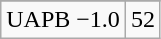<table class="wikitable">
<tr align="center">
</tr>
<tr align="center">
<td>UAPB −1.0</td>
<td>52</td>
</tr>
</table>
